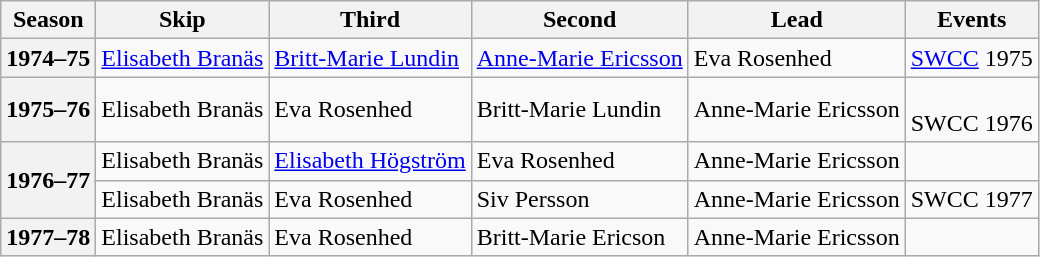<table class="wikitable">
<tr>
<th scope="col">Season</th>
<th scope="col">Skip</th>
<th scope="col">Third</th>
<th scope="col">Second</th>
<th scope="col">Lead</th>
<th scope="col">Events</th>
</tr>
<tr>
<th scope="row">1974–75</th>
<td><a href='#'>Elisabeth Branäs</a></td>
<td><a href='#'>Britt-Marie Lundin</a></td>
<td><a href='#'>Anne-Marie Ericsson</a></td>
<td>Eva Rosenhed</td>
<td><a href='#'>SWCC</a> 1975 </td>
</tr>
<tr>
<th scope="row">1975–76</th>
<td>Elisabeth Branäs</td>
<td>Eva Rosenhed</td>
<td>Britt-Marie Lundin</td>
<td>Anne-Marie Ericsson</td>
<td> <br>SWCC 1976 </td>
</tr>
<tr>
<th scope="row" rowspan=2>1976–77</th>
<td>Elisabeth Branäs</td>
<td><a href='#'>Elisabeth Högström</a></td>
<td>Eva Rosenhed</td>
<td>Anne-Marie Ericsson</td>
<td> </td>
</tr>
<tr>
<td>Elisabeth Branäs</td>
<td>Eva Rosenhed</td>
<td>Siv Persson</td>
<td>Anne-Marie Ericsson</td>
<td>SWCC 1977 </td>
</tr>
<tr>
<th scope="row">1977–78</th>
<td>Elisabeth Branäs</td>
<td>Eva Rosenhed</td>
<td>Britt-Marie Ericson</td>
<td>Anne-Marie Ericsson</td>
<td> </td>
</tr>
</table>
